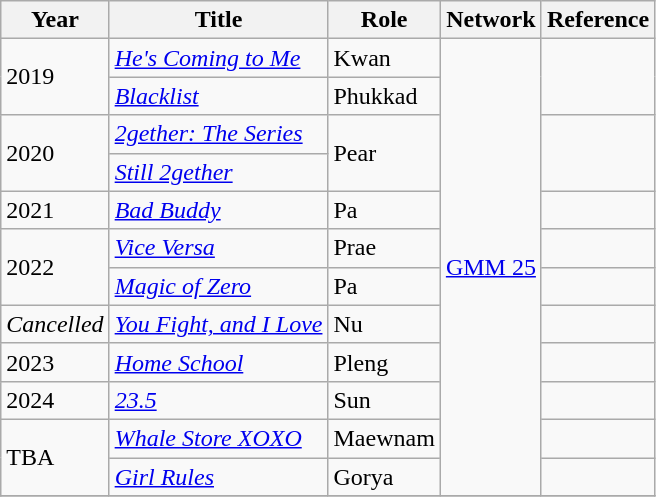<table class="wikitable">
<tr>
<th>Year</th>
<th>Title</th>
<th>Role</th>
<th>Network</th>
<th>Reference</th>
</tr>
<tr>
<td rowspan=2>2019</td>
<td><em><a href='#'>He's Coming to Me</a></em></td>
<td>Kwan</td>
<td rowspan=12><a href='#'>GMM 25</a></td>
<td rowspan=2></td>
</tr>
<tr>
<td><em><a href='#'>Blacklist</a></em></td>
<td>Phukkad</td>
</tr>
<tr>
<td rowspan=2>2020</td>
<td><em><a href='#'>2gether: The Series</a></em></td>
<td rowspan=2>Pear</td>
<td rowspan=2></td>
</tr>
<tr>
<td><em><a href='#'>Still 2gether</a></em></td>
</tr>
<tr>
<td>2021</td>
<td><em><a href='#'>Bad Buddy</a></em></td>
<td>Pa</td>
<td></td>
</tr>
<tr>
<td rowspan=2>2022</td>
<td><em><a href='#'>Vice Versa</a></em></td>
<td>Prae</td>
<td></td>
</tr>
<tr>
<td><em><a href='#'>Magic of Zero</a></em></td>
<td>Pa</td>
<td></td>
</tr>
<tr>
<td><em>Cancelled</em></td>
<td><em><a href='#'>You Fight, and I Love</a></em></td>
<td>Nu</td>
<td></td>
</tr>
<tr>
<td>2023</td>
<td><em><a href='#'>Home School</a></em></td>
<td>Pleng</td>
<td></td>
</tr>
<tr>
<td>2024</td>
<td><em><a href='#'>23.5</a></em></td>
<td>Sun</td>
<td></td>
</tr>
<tr>
<td rowspan=2>TBA</td>
<td><em><a href='#'>Whale Store XOXO</a></em></td>
<td>Maewnam</td>
<td></td>
</tr>
<tr>
<td><em><a href='#'>Girl Rules</a></em></td>
<td>Gorya</td>
<td></td>
</tr>
<tr>
</tr>
</table>
